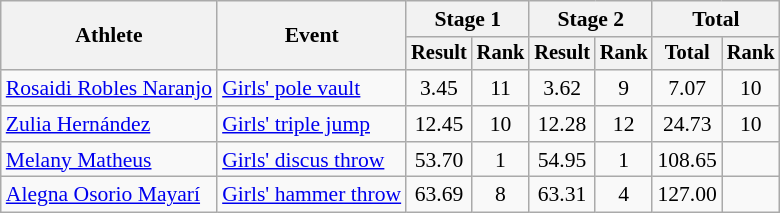<table class="wikitable" style="font-size:90%">
<tr>
<th rowspan=2>Athlete</th>
<th rowspan=2>Event</th>
<th colspan=2>Stage 1</th>
<th colspan=2>Stage 2</th>
<th colspan=2>Total</th>
</tr>
<tr style="font-size:95%">
<th>Result</th>
<th>Rank</th>
<th>Result</th>
<th>Rank</th>
<th>Total</th>
<th>Rank</th>
</tr>
<tr align=center>
<td align=left><a href='#'>Rosaidi Robles Naranjo</a></td>
<td align=left><a href='#'>Girls' pole vault</a></td>
<td>3.45</td>
<td>11</td>
<td>3.62</td>
<td>9</td>
<td>7.07</td>
<td>10</td>
</tr>
<tr align=center>
<td align=left><a href='#'>Zulia Hernández</a></td>
<td align=left><a href='#'>Girls' triple jump</a></td>
<td>12.45</td>
<td>10</td>
<td>12.28</td>
<td>12</td>
<td>24.73</td>
<td>10</td>
</tr>
<tr align=center>
<td align=left><a href='#'>Melany Matheus</a></td>
<td align=left><a href='#'>Girls' discus throw</a></td>
<td>53.70</td>
<td>1</td>
<td>54.95</td>
<td>1</td>
<td>108.65</td>
<td></td>
</tr>
<tr align=center>
<td align=left><a href='#'>Alegna Osorio Mayarí</a></td>
<td align=left><a href='#'>Girls' hammer throw</a></td>
<td>63.69</td>
<td>8</td>
<td>63.31</td>
<td>4</td>
<td>127.00</td>
<td></td>
</tr>
</table>
